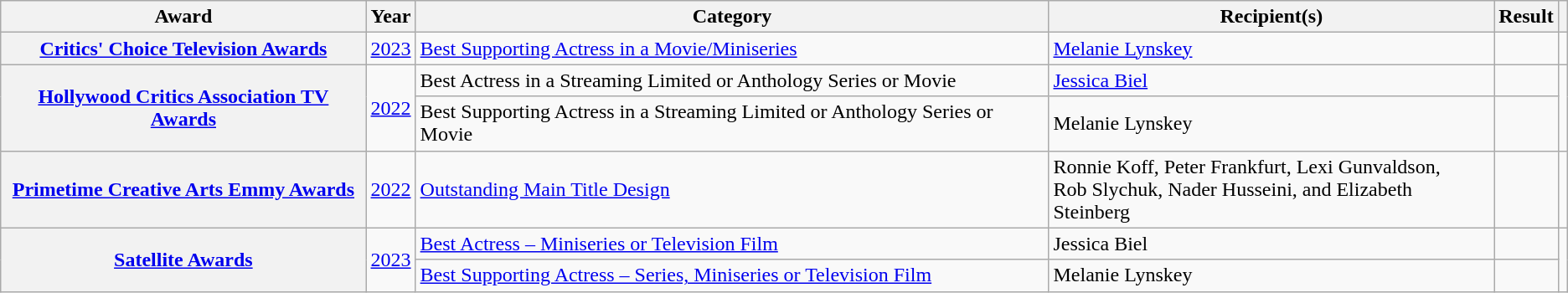<table class="wikitable sortable plainrowheaders col6center">
<tr>
<th scope="col">Award</th>
<th scope="col">Year</th>
<th scope="col">Category</th>
<th scope="col">Recipient(s)</th>
<th scope="col">Result</th>
<th scope="col" class="unsortable"></th>
</tr>
<tr>
<th scope="row"><a href='#'>Critics' Choice Television Awards</a></th>
<td><a href='#'>2023</a></td>
<td><a href='#'>Best Supporting Actress in a Movie/Miniseries</a></td>
<td><a href='#'>Melanie Lynskey</a></td>
<td></td>
<td></td>
</tr>
<tr>
<th scope="row" rowspan="2"><a href='#'>Hollywood Critics Association TV Awards</a></th>
<td rowspan="2"><a href='#'>2022</a></td>
<td>Best Actress in a Streaming Limited or Anthology Series or Movie</td>
<td><a href='#'>Jessica Biel</a></td>
<td></td>
<td rowspan="2"></td>
</tr>
<tr>
<td>Best Supporting Actress in a Streaming Limited or Anthology Series or Movie</td>
<td>Melanie Lynskey</td>
<td></td>
</tr>
<tr>
<th scope="row"><a href='#'>Primetime Creative Arts Emmy Awards</a></th>
<td><a href='#'>2022</a></td>
<td><a href='#'>Outstanding Main Title Design</a></td>
<td>Ronnie Koff, Peter Frankfurt, Lexi Gunvaldson, <br> Rob Slychuk, Nader Husseini, and Elizabeth Steinberg</td>
<td></td>
<td></td>
</tr>
<tr>
<th scope="row" rowspan="2"><a href='#'>Satellite Awards</a></th>
<td rowspan="3"><a href='#'>2023</a></td>
<td><a href='#'>Best Actress – Miniseries or Television Film</a></td>
<td>Jessica Biel</td>
<td></td>
<td align="center" rowspan="2"></td>
</tr>
<tr>
<td><a href='#'>Best Supporting Actress – Series, Miniseries or Television Film</a></td>
<td>Melanie Lynskey</td>
<td></td>
</tr>
</table>
